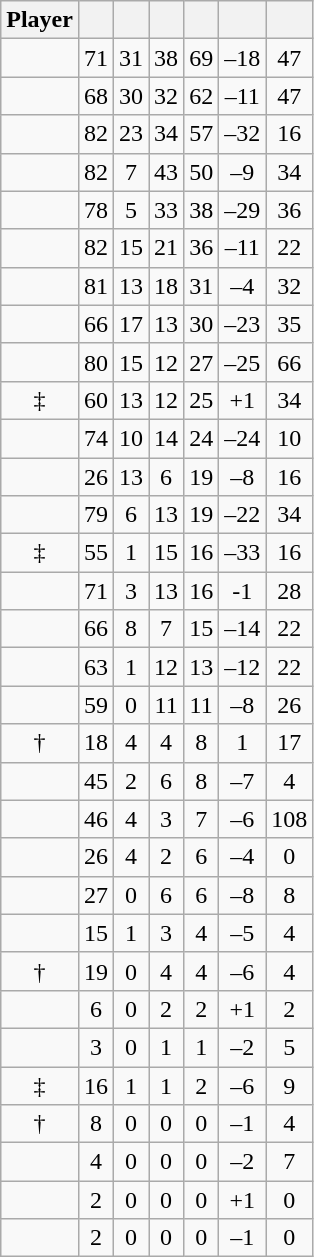<table class="wikitable sortable" style="text-align:center;">
<tr>
<th>Player</th>
<th></th>
<th></th>
<th></th>
<th></th>
<th data-sort-type="number"></th>
<th></th>
</tr>
<tr>
<td></td>
<td>71</td>
<td>31</td>
<td>38</td>
<td>69</td>
<td>–18</td>
<td>47</td>
</tr>
<tr>
<td></td>
<td>68</td>
<td>30</td>
<td>32</td>
<td>62</td>
<td>–11</td>
<td>47</td>
</tr>
<tr>
<td></td>
<td>82</td>
<td>23</td>
<td>34</td>
<td>57</td>
<td>–32</td>
<td>16</td>
</tr>
<tr>
<td></td>
<td>82</td>
<td>7</td>
<td>43</td>
<td>50</td>
<td>–9</td>
<td>34</td>
</tr>
<tr>
<td></td>
<td>78</td>
<td>5</td>
<td>33</td>
<td>38</td>
<td>–29</td>
<td>36</td>
</tr>
<tr>
<td></td>
<td>82</td>
<td>15</td>
<td>21</td>
<td>36</td>
<td>–11</td>
<td>22</td>
</tr>
<tr>
<td></td>
<td>81</td>
<td>13</td>
<td>18</td>
<td>31</td>
<td>–4</td>
<td>32</td>
</tr>
<tr>
<td></td>
<td>66</td>
<td>17</td>
<td>13</td>
<td>30</td>
<td>–23</td>
<td>35</td>
</tr>
<tr>
<td></td>
<td>80</td>
<td>15</td>
<td>12</td>
<td>27</td>
<td>–25</td>
<td>66</td>
</tr>
<tr>
<td>‡</td>
<td>60</td>
<td>13</td>
<td>12</td>
<td>25</td>
<td>+1</td>
<td>34</td>
</tr>
<tr>
<td></td>
<td>74</td>
<td>10</td>
<td>14</td>
<td>24</td>
<td>–24</td>
<td>10</td>
</tr>
<tr>
<td></td>
<td>26</td>
<td>13</td>
<td>6</td>
<td>19</td>
<td>–8</td>
<td>16</td>
</tr>
<tr>
<td></td>
<td>79</td>
<td>6</td>
<td>13</td>
<td>19</td>
<td>–22</td>
<td>34</td>
</tr>
<tr>
<td>‡</td>
<td>55</td>
<td>1</td>
<td>15</td>
<td>16</td>
<td>–33</td>
<td>16</td>
</tr>
<tr>
<td></td>
<td>71</td>
<td>3</td>
<td>13</td>
<td>16</td>
<td>-1</td>
<td>28</td>
</tr>
<tr>
<td></td>
<td>66</td>
<td>8</td>
<td>7</td>
<td>15</td>
<td>–14</td>
<td>22</td>
</tr>
<tr>
<td></td>
<td>63</td>
<td>1</td>
<td>12</td>
<td>13</td>
<td>–12</td>
<td>22</td>
</tr>
<tr>
<td></td>
<td>59</td>
<td>0</td>
<td>11</td>
<td>11</td>
<td>–8</td>
<td>26</td>
</tr>
<tr>
<td>†</td>
<td>18</td>
<td>4</td>
<td>4</td>
<td>8</td>
<td>1</td>
<td>17</td>
</tr>
<tr>
<td></td>
<td>45</td>
<td>2</td>
<td>6</td>
<td>8</td>
<td>–7</td>
<td>4</td>
</tr>
<tr>
<td></td>
<td>46</td>
<td>4</td>
<td>3</td>
<td>7</td>
<td>–6</td>
<td>108</td>
</tr>
<tr>
<td></td>
<td>26</td>
<td>4</td>
<td>2</td>
<td>6</td>
<td>–4</td>
<td>0</td>
</tr>
<tr>
<td></td>
<td>27</td>
<td>0</td>
<td>6</td>
<td>6</td>
<td>–8</td>
<td>8</td>
</tr>
<tr>
<td></td>
<td>15</td>
<td>1</td>
<td>3</td>
<td>4</td>
<td>–5</td>
<td>4</td>
</tr>
<tr>
<td>†</td>
<td>19</td>
<td>0</td>
<td>4</td>
<td>4</td>
<td>–6</td>
<td>4</td>
</tr>
<tr>
<td></td>
<td>6</td>
<td>0</td>
<td>2</td>
<td>2</td>
<td>+1</td>
<td>2</td>
</tr>
<tr>
<td></td>
<td>3</td>
<td>0</td>
<td>1</td>
<td>1</td>
<td>–2</td>
<td>5</td>
</tr>
<tr>
<td>‡</td>
<td>16</td>
<td>1</td>
<td>1</td>
<td>2</td>
<td>–6</td>
<td>9</td>
</tr>
<tr>
<td>†</td>
<td>8</td>
<td>0</td>
<td>0</td>
<td>0</td>
<td>–1</td>
<td>4</td>
</tr>
<tr>
<td></td>
<td>4</td>
<td>0</td>
<td>0</td>
<td>0</td>
<td>–2</td>
<td>7</td>
</tr>
<tr>
<td></td>
<td>2</td>
<td>0</td>
<td>0</td>
<td>0</td>
<td>+1</td>
<td>0</td>
</tr>
<tr>
<td></td>
<td>2</td>
<td>0</td>
<td>0</td>
<td>0</td>
<td>–1</td>
<td>0</td>
</tr>
</table>
